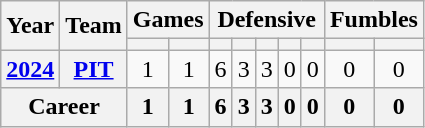<table class="wikitable" style="text-align:center;">
<tr>
<th rowspan="2">Year</th>
<th rowspan="2">Team</th>
<th colspan="2">Games</th>
<th colspan="5">Defensive</th>
<th colspan="2">Fumbles</th>
</tr>
<tr>
<th></th>
<th></th>
<th></th>
<th></th>
<th></th>
<th></th>
<th></th>
<th></th>
<th></th>
</tr>
<tr>
<th><a href='#'>2024</a></th>
<th><a href='#'>PIT</a></th>
<td>1</td>
<td>1</td>
<td>6</td>
<td>3</td>
<td>3</td>
<td>0</td>
<td>0</td>
<td>0</td>
<td>0</td>
</tr>
<tr>
<th colspan="2">Career</th>
<th>1</th>
<th>1</th>
<th>6</th>
<th>3</th>
<th>3</th>
<th>0</th>
<th>0</th>
<th>0</th>
<th>0</th>
</tr>
</table>
